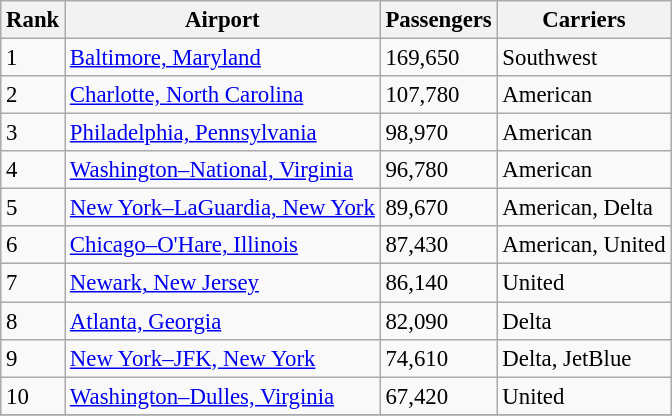<table class="wikitable sortable" style="font-size: 95%" width= align=>
<tr>
<th>Rank</th>
<th>Airport</th>
<th>Passengers</th>
<th>Carriers</th>
</tr>
<tr>
<td>1</td>
<td> <a href='#'>Baltimore, Maryland</a></td>
<td>169,650</td>
<td>Southwest</td>
</tr>
<tr>
<td>2</td>
<td> <a href='#'>Charlotte, North Carolina</a></td>
<td>107,780</td>
<td>American</td>
</tr>
<tr>
<td>3</td>
<td> <a href='#'>Philadelphia, Pennsylvania</a></td>
<td>98,970</td>
<td>American</td>
</tr>
<tr>
<td>4</td>
<td> <a href='#'>Washington–National, Virginia</a></td>
<td>96,780</td>
<td>American</td>
</tr>
<tr>
<td>5</td>
<td> <a href='#'>New York–LaGuardia, New York</a></td>
<td>89,670</td>
<td>American, Delta</td>
</tr>
<tr>
<td>6</td>
<td> <a href='#'>Chicago–O'Hare, Illinois</a></td>
<td>87,430</td>
<td>American, United</td>
</tr>
<tr>
<td>7</td>
<td> <a href='#'>Newark, New Jersey</a></td>
<td>86,140</td>
<td>United</td>
</tr>
<tr>
<td>8</td>
<td> <a href='#'>Atlanta, Georgia</a></td>
<td>82,090</td>
<td>Delta</td>
</tr>
<tr>
<td>9</td>
<td> <a href='#'>New York–JFK, New York</a></td>
<td>74,610</td>
<td>Delta, JetBlue</td>
</tr>
<tr>
<td>10</td>
<td> <a href='#'>Washington–Dulles, Virginia</a></td>
<td>67,420</td>
<td>United</td>
</tr>
<tr>
</tr>
</table>
